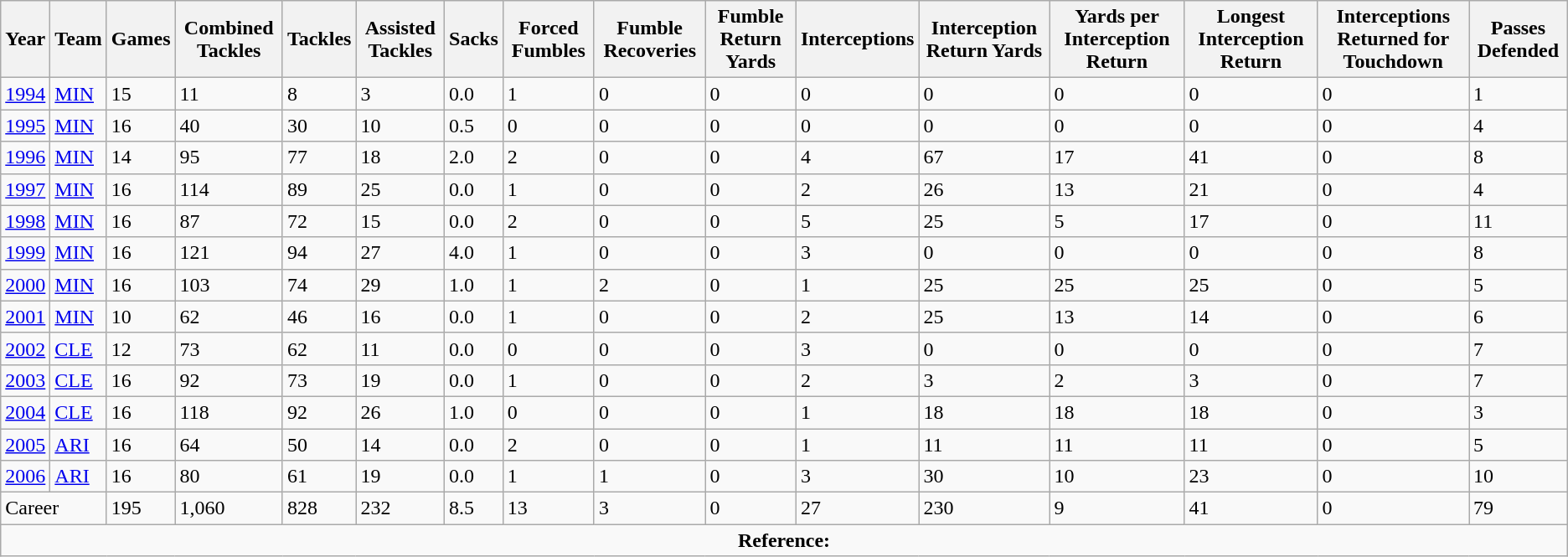<table class="wikitable">
<tr>
<th>Year</th>
<th>Team</th>
<th>Games</th>
<th>Combined Tackles</th>
<th>Tackles</th>
<th>Assisted Tackles</th>
<th>Sacks</th>
<th>Forced Fumbles</th>
<th>Fumble Recoveries</th>
<th>Fumble Return Yards</th>
<th>Interceptions</th>
<th>Interception Return Yards</th>
<th>Yards per Interception Return</th>
<th>Longest Interception Return</th>
<th>Interceptions Returned for Touchdown</th>
<th>Passes Defended</th>
</tr>
<tr>
<td><a href='#'>1994</a></td>
<td><a href='#'>MIN</a></td>
<td>15</td>
<td>11</td>
<td>8</td>
<td>3</td>
<td>0.0</td>
<td>1</td>
<td>0</td>
<td>0</td>
<td>0</td>
<td>0</td>
<td>0</td>
<td>0</td>
<td>0</td>
<td>1</td>
</tr>
<tr>
<td><a href='#'>1995</a></td>
<td><a href='#'>MIN</a></td>
<td>16</td>
<td>40</td>
<td>30</td>
<td>10</td>
<td>0.5</td>
<td>0</td>
<td>0</td>
<td>0</td>
<td>0</td>
<td>0</td>
<td>0</td>
<td>0</td>
<td>0</td>
<td>4</td>
</tr>
<tr>
<td><a href='#'>1996</a></td>
<td><a href='#'>MIN</a></td>
<td>14</td>
<td>95</td>
<td>77</td>
<td>18</td>
<td>2.0</td>
<td>2</td>
<td>0</td>
<td>0</td>
<td>4</td>
<td>67</td>
<td>17</td>
<td>41</td>
<td>0</td>
<td>8</td>
</tr>
<tr>
<td><a href='#'>1997</a></td>
<td><a href='#'>MIN</a></td>
<td>16</td>
<td>114</td>
<td>89</td>
<td>25</td>
<td>0.0</td>
<td>1</td>
<td>0</td>
<td>0</td>
<td>2</td>
<td>26</td>
<td>13</td>
<td>21</td>
<td>0</td>
<td>4</td>
</tr>
<tr>
<td><a href='#'>1998</a></td>
<td><a href='#'>MIN</a></td>
<td>16</td>
<td>87</td>
<td>72</td>
<td>15</td>
<td>0.0</td>
<td>2</td>
<td>0</td>
<td>0</td>
<td>5</td>
<td>25</td>
<td>5</td>
<td>17</td>
<td>0</td>
<td>11</td>
</tr>
<tr>
<td><a href='#'>1999</a></td>
<td><a href='#'>MIN</a></td>
<td>16</td>
<td>121</td>
<td>94</td>
<td>27</td>
<td>4.0</td>
<td>1</td>
<td>0</td>
<td>0</td>
<td>3</td>
<td>0</td>
<td>0</td>
<td>0</td>
<td>0</td>
<td>8</td>
</tr>
<tr>
<td><a href='#'>2000</a></td>
<td><a href='#'>MIN</a></td>
<td>16</td>
<td>103</td>
<td>74</td>
<td>29</td>
<td>1.0</td>
<td>1</td>
<td>2</td>
<td>0</td>
<td>1</td>
<td>25</td>
<td>25</td>
<td>25</td>
<td>0</td>
<td>5</td>
</tr>
<tr>
<td><a href='#'>2001</a></td>
<td><a href='#'>MIN</a></td>
<td>10</td>
<td>62</td>
<td>46</td>
<td>16</td>
<td>0.0</td>
<td>1</td>
<td>0</td>
<td>0</td>
<td>2</td>
<td>25</td>
<td>13</td>
<td>14</td>
<td>0</td>
<td>6</td>
</tr>
<tr>
<td><a href='#'>2002</a></td>
<td><a href='#'>CLE</a></td>
<td>12</td>
<td>73</td>
<td>62</td>
<td>11</td>
<td>0.0</td>
<td>0</td>
<td>0</td>
<td>0</td>
<td>3</td>
<td>0</td>
<td>0</td>
<td>0</td>
<td>0</td>
<td>7</td>
</tr>
<tr>
<td><a href='#'>2003</a></td>
<td><a href='#'>CLE</a></td>
<td>16</td>
<td>92</td>
<td>73</td>
<td>19</td>
<td>0.0</td>
<td>1</td>
<td>0</td>
<td>0</td>
<td>2</td>
<td>3</td>
<td>2</td>
<td>3</td>
<td>0</td>
<td>7</td>
</tr>
<tr>
<td><a href='#'>2004</a></td>
<td><a href='#'>CLE</a></td>
<td>16</td>
<td>118</td>
<td>92</td>
<td>26</td>
<td>1.0</td>
<td>0</td>
<td>0</td>
<td>0</td>
<td>1</td>
<td>18</td>
<td>18</td>
<td>18</td>
<td>0</td>
<td>3</td>
</tr>
<tr>
<td><a href='#'>2005</a></td>
<td><a href='#'>ARI</a></td>
<td>16</td>
<td>64</td>
<td>50</td>
<td>14</td>
<td>0.0</td>
<td>2</td>
<td>0</td>
<td>0</td>
<td>1</td>
<td>11</td>
<td>11</td>
<td>11</td>
<td>0</td>
<td>5</td>
</tr>
<tr>
<td><a href='#'>2006</a></td>
<td><a href='#'>ARI</a></td>
<td>16</td>
<td>80</td>
<td>61</td>
<td>19</td>
<td>0.0</td>
<td>1</td>
<td>1</td>
<td>0</td>
<td>3</td>
<td>30</td>
<td>10</td>
<td>23</td>
<td>0</td>
<td>10</td>
</tr>
<tr>
<td colspan="2">Career</td>
<td>195</td>
<td>1,060</td>
<td>828</td>
<td>232</td>
<td>8.5</td>
<td>13</td>
<td>3</td>
<td>0</td>
<td>27</td>
<td>230</td>
<td>9</td>
<td>41</td>
<td>0</td>
<td>79</td>
</tr>
<tr>
<td colspan="16" style="text-align: center;"><strong>Reference:</strong></td>
</tr>
</table>
